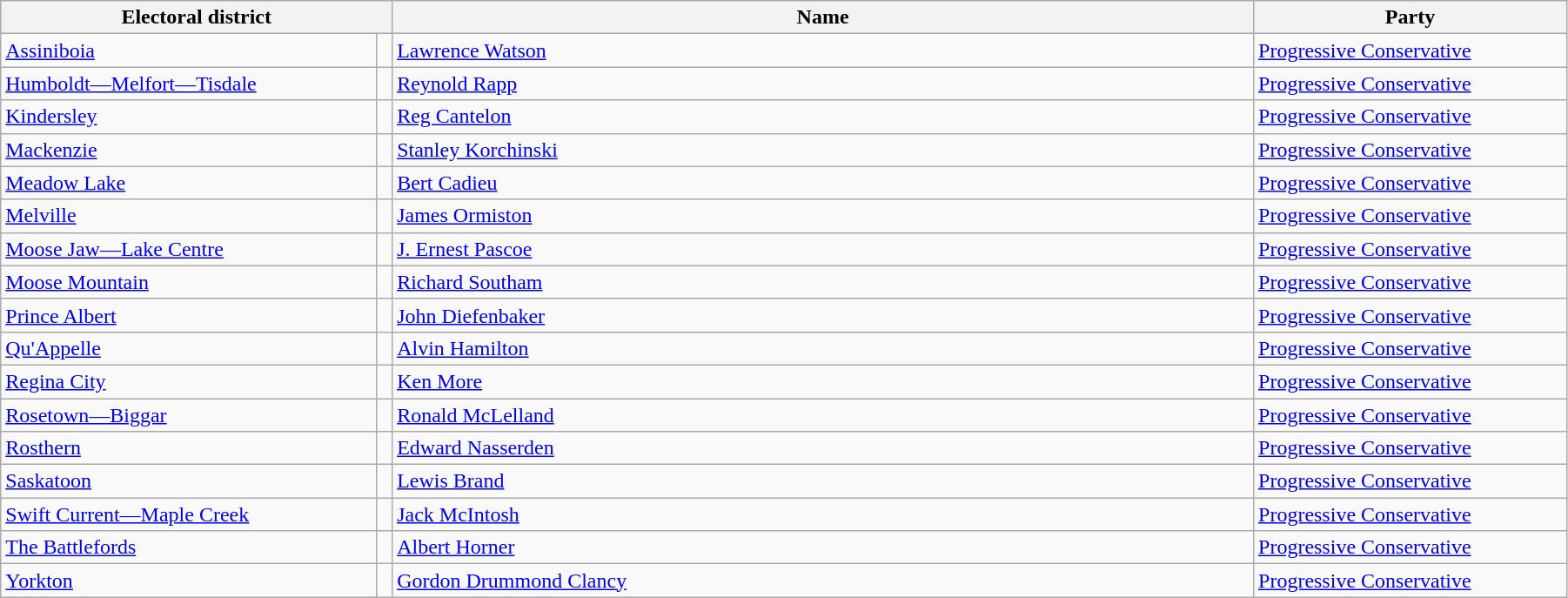<table class="wikitable" width=95%>
<tr>
<th colspan=2 width=25%>Electoral district</th>
<th>Name</th>
<th width=20%>Party</th>
</tr>
<tr>
<td width=24%><a href='#'>Assiniboia</a></td>
<td></td>
<td><a href='#'>Lawrence Watson</a></td>
<td><a href='#'>Progressive Conservative</a></td>
</tr>
<tr>
<td><a href='#'>Humboldt—Melfort—Tisdale</a></td>
<td></td>
<td><a href='#'>Reynold Rapp</a></td>
<td><a href='#'>Progressive Conservative</a></td>
</tr>
<tr>
<td><a href='#'>Kindersley</a></td>
<td></td>
<td><a href='#'>Reg Cantelon</a></td>
<td><a href='#'>Progressive Conservative</a></td>
</tr>
<tr>
<td><a href='#'>Mackenzie</a></td>
<td></td>
<td><a href='#'>Stanley Korchinski</a></td>
<td><a href='#'>Progressive Conservative</a></td>
</tr>
<tr>
<td><a href='#'>Meadow Lake</a></td>
<td></td>
<td><a href='#'>Bert Cadieu</a></td>
<td><a href='#'>Progressive Conservative</a></td>
</tr>
<tr>
<td><a href='#'>Melville</a></td>
<td></td>
<td><a href='#'>James Ormiston</a></td>
<td><a href='#'>Progressive Conservative</a></td>
</tr>
<tr>
<td><a href='#'>Moose Jaw—Lake Centre</a></td>
<td></td>
<td><a href='#'>J. Ernest Pascoe</a></td>
<td><a href='#'>Progressive Conservative</a></td>
</tr>
<tr>
<td><a href='#'>Moose Mountain</a></td>
<td></td>
<td><a href='#'>Richard Southam</a></td>
<td><a href='#'>Progressive Conservative</a></td>
</tr>
<tr>
<td><a href='#'>Prince Albert</a></td>
<td></td>
<td><a href='#'>John Diefenbaker</a></td>
<td><a href='#'>Progressive Conservative</a></td>
</tr>
<tr>
<td><a href='#'>Qu'Appelle</a></td>
<td></td>
<td><a href='#'>Alvin Hamilton</a></td>
<td><a href='#'>Progressive Conservative</a></td>
</tr>
<tr>
<td><a href='#'>Regina City</a></td>
<td></td>
<td><a href='#'>Ken More</a></td>
<td><a href='#'>Progressive Conservative</a></td>
</tr>
<tr>
<td><a href='#'>Rosetown—Biggar</a></td>
<td></td>
<td><a href='#'>Ronald McLelland</a></td>
<td><a href='#'>Progressive Conservative</a></td>
</tr>
<tr>
<td><a href='#'>Rosthern</a></td>
<td></td>
<td><a href='#'>Edward Nasserden</a></td>
<td><a href='#'>Progressive Conservative</a></td>
</tr>
<tr>
<td><a href='#'>Saskatoon</a></td>
<td></td>
<td><a href='#'>Lewis Brand</a></td>
<td><a href='#'>Progressive Conservative</a></td>
</tr>
<tr>
<td><a href='#'>Swift Current—Maple Creek</a></td>
<td></td>
<td><a href='#'>Jack McIntosh</a></td>
<td><a href='#'>Progressive Conservative</a></td>
</tr>
<tr>
<td><a href='#'>The Battlefords</a></td>
<td></td>
<td><a href='#'>Albert Horner</a></td>
<td><a href='#'>Progressive Conservative</a></td>
</tr>
<tr>
<td><a href='#'>Yorkton</a></td>
<td></td>
<td><a href='#'>Gordon Drummond Clancy</a></td>
<td><a href='#'>Progressive Conservative</a></td>
</tr>
</table>
